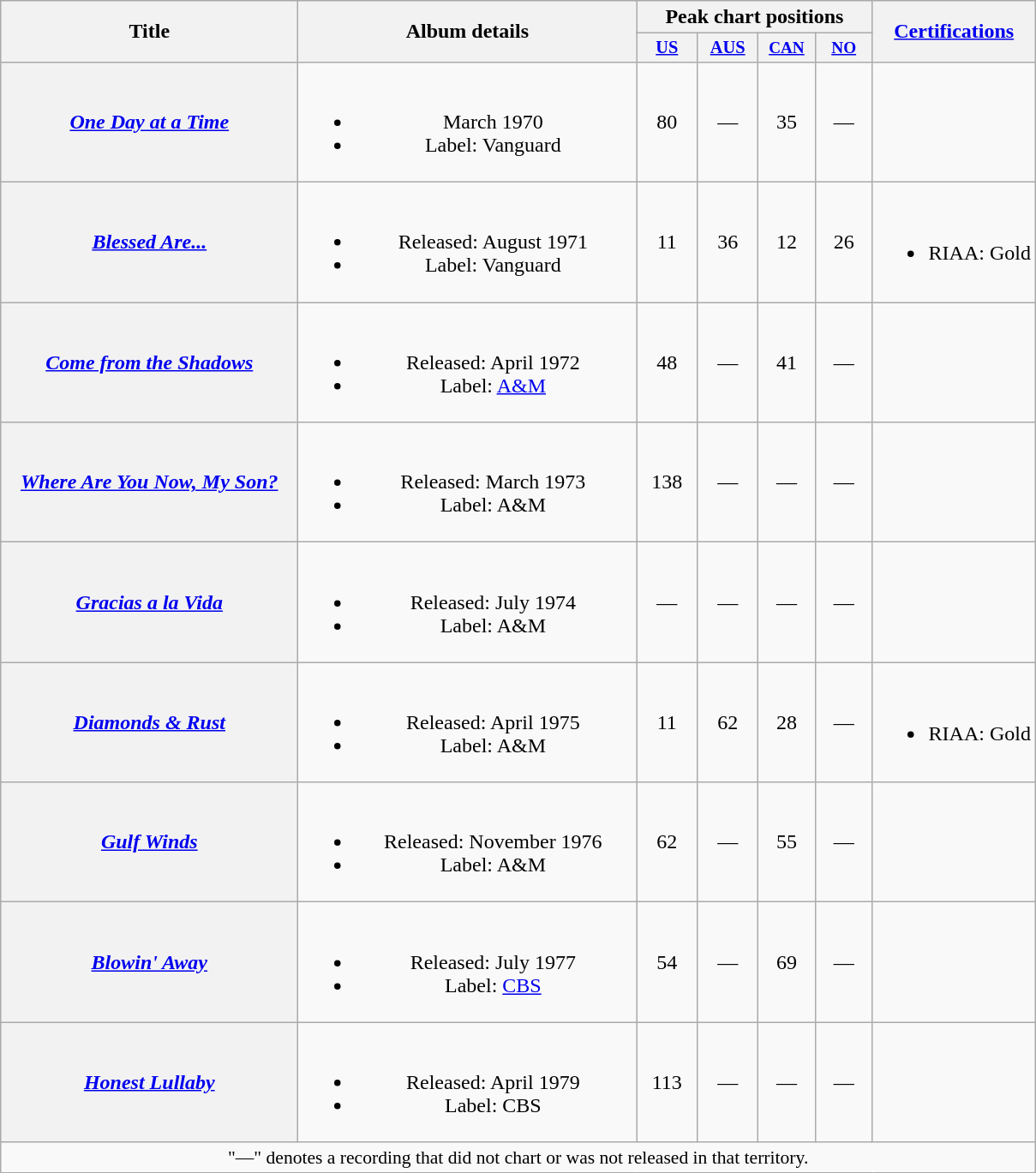<table class="wikitable plainrowheaders" style="text-align:center;" border="1">
<tr>
<th scope="col" rowspan="2" style="width:14em;">Title</th>
<th scope="col" rowspan="2" style="width:16em;">Album details</th>
<th colspan="4" scope="col">Peak chart positions</th>
<th scope="col" rowspan="2"><a href='#'>Certifications</a></th>
</tr>
<tr>
<th scope="col" style="width:3em;font-size:85%;"><a href='#'>US</a><br></th>
<th scope="col" style="width:3em;font-size:85%;"><a href='#'>AUS</a><br></th>
<th scope="col" style="width:3em;font-size:80%;"><a href='#'>CAN</a><br></th>
<th scope="col" style="width:3em;font-size:80%;"><a href='#'>NO</a><br></th>
</tr>
<tr>
<th scope="row"><em><a href='#'>One Day at a Time</a></em></th>
<td><br><ul><li>March 1970</li><li>Label: Vanguard</li></ul></td>
<td>80</td>
<td>—</td>
<td>35</td>
<td>—</td>
<td></td>
</tr>
<tr>
<th scope="row"><em><a href='#'>Blessed Are...</a></em></th>
<td><br><ul><li>Released: August 1971</li><li>Label: Vanguard</li></ul></td>
<td>11</td>
<td>36</td>
<td>12</td>
<td>26</td>
<td><br><ul><li>RIAA: Gold</li></ul></td>
</tr>
<tr>
<th scope="row"><em><a href='#'>Come from the Shadows</a></em></th>
<td><br><ul><li>Released: April 1972</li><li>Label: <a href='#'>A&M</a></li></ul></td>
<td>48</td>
<td>—</td>
<td>41</td>
<td>—</td>
<td></td>
</tr>
<tr>
<th scope="row"><em><a href='#'>Where Are You Now, My Son?</a></em></th>
<td><br><ul><li>Released: March 1973</li><li>Label: A&M</li></ul></td>
<td>138</td>
<td>—</td>
<td>—</td>
<td>—</td>
<td></td>
</tr>
<tr>
<th scope="row"><em><a href='#'>Gracias a la Vida</a></em></th>
<td><br><ul><li>Released: July 1974</li><li>Label: A&M</li></ul></td>
<td>—</td>
<td>—</td>
<td>—</td>
<td>—</td>
<td></td>
</tr>
<tr>
<th scope="row"><em><a href='#'>Diamonds & Rust</a></em></th>
<td><br><ul><li>Released: April 1975</li><li>Label: A&M</li></ul></td>
<td>11</td>
<td>62</td>
<td>28</td>
<td>—</td>
<td><br><ul><li>RIAA: Gold</li></ul></td>
</tr>
<tr>
<th scope="row"><em><a href='#'>Gulf Winds</a></em></th>
<td><br><ul><li>Released: November 1976</li><li>Label: A&M</li></ul></td>
<td>62</td>
<td>—</td>
<td>55</td>
<td>—</td>
<td></td>
</tr>
<tr>
<th scope="row"><em><a href='#'>Blowin' Away</a></em></th>
<td><br><ul><li>Released: July 1977</li><li>Label: <a href='#'>CBS</a></li></ul></td>
<td>54</td>
<td>—</td>
<td>69</td>
<td>—</td>
<td></td>
</tr>
<tr>
<th scope="row"><em><a href='#'>Honest Lullaby</a></em></th>
<td><br><ul><li>Released: April 1979</li><li>Label: CBS</li></ul></td>
<td>113</td>
<td>—</td>
<td>—</td>
<td>—</td>
<td></td>
</tr>
<tr>
<td colspan="10" style="font-size:90%">"—" denotes a recording that did not chart or was not released in that territory.</td>
</tr>
</table>
